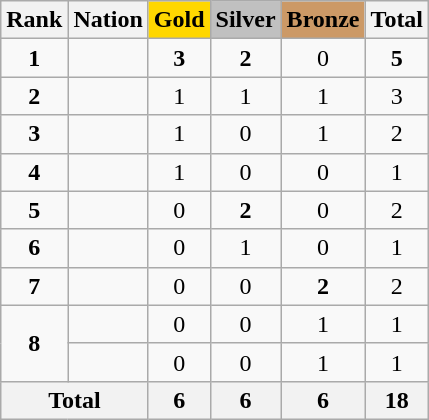<table class="wikitable plainrowheaders" style="text-align:center;">
<tr>
<th>Rank</th>
<th>Nation</th>
<th style="background:    gold;">Gold</th>
<th style="background:  silver;">Silver</th>
<th style="background: #CC9966;">Bronze</th>
<th>Total</th>
</tr>
<tr>
<td><strong>1</strong></td>
<td align=left></td>
<td><strong>3</strong></td>
<td><strong>2</strong></td>
<td>0</td>
<td><strong>5</strong></td>
</tr>
<tr>
<td><strong>2</strong></td>
<td align=left></td>
<td>1</td>
<td>1</td>
<td>1</td>
<td>3</td>
</tr>
<tr>
<td><strong>3</strong></td>
<td align=left></td>
<td>1</td>
<td>0</td>
<td>1</td>
<td>2</td>
</tr>
<tr>
<td><strong>4</strong></td>
<td align=left></td>
<td>1</td>
<td>0</td>
<td>0</td>
<td>1</td>
</tr>
<tr>
<td><strong>5</strong></td>
<td align=left></td>
<td>0</td>
<td><strong>2</strong></td>
<td>0</td>
<td>2</td>
</tr>
<tr>
<td><strong>6</strong></td>
<td align=left></td>
<td>0</td>
<td>1</td>
<td>0</td>
<td>1</td>
</tr>
<tr>
<td><strong>7</strong></td>
<td align=left></td>
<td>0</td>
<td>0</td>
<td><strong>2</strong></td>
<td>2</td>
</tr>
<tr>
<td rowspan=2><strong>8</strong></td>
<td align=left></td>
<td>0</td>
<td>0</td>
<td>1</td>
<td>1</td>
</tr>
<tr>
<td align=left></td>
<td>0</td>
<td>0</td>
<td>1</td>
<td>1</td>
</tr>
<tr>
<th colspan=2>Total</th>
<th>6</th>
<th>6</th>
<th>6</th>
<th>18</th>
</tr>
</table>
